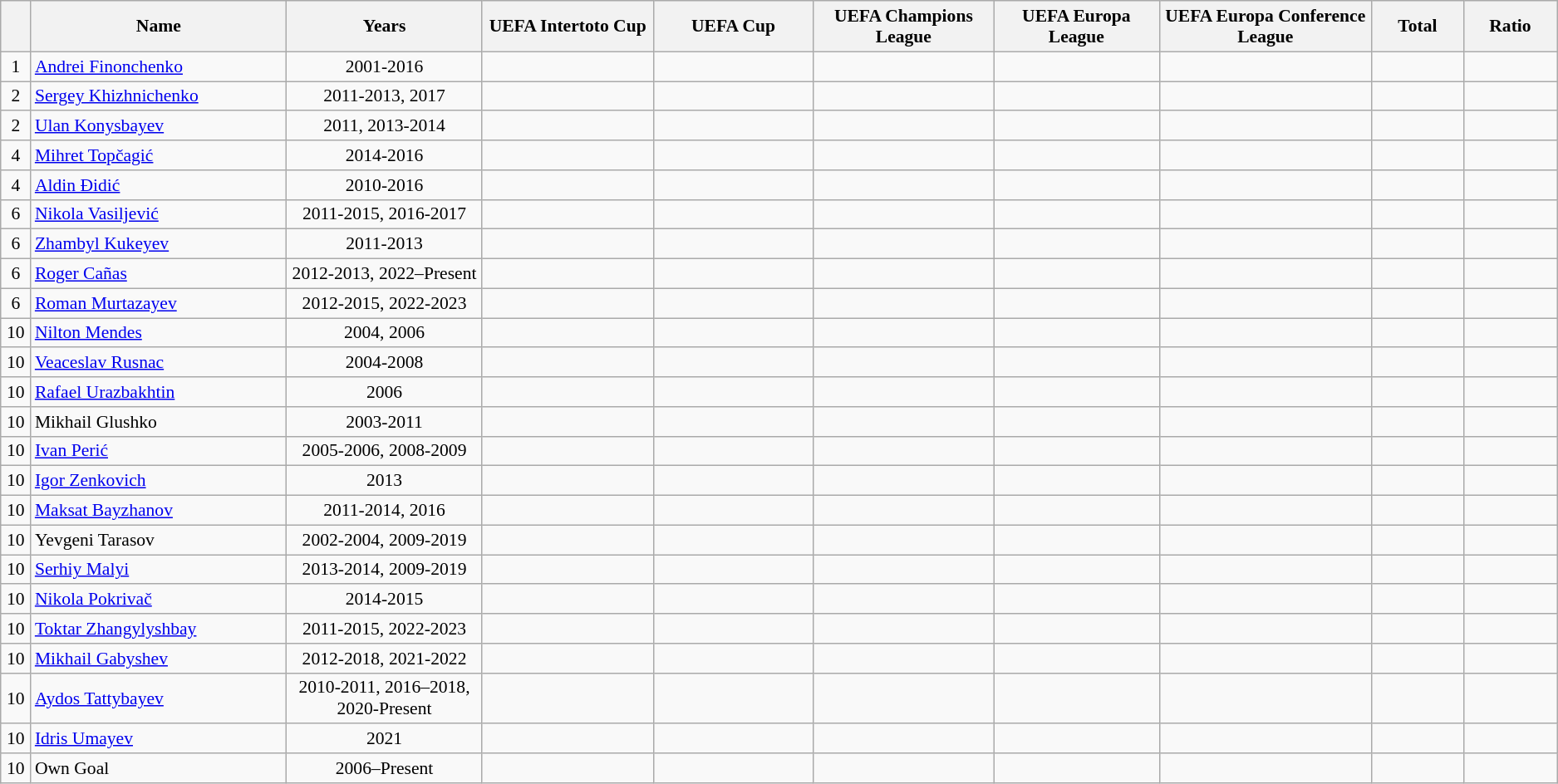<table class="wikitable sortable"  style="text-align:center; font-size:90%; ">
<tr>
<th width=20px></th>
<th width=300px>Name</th>
<th width=250px>Years</th>
<th width=200px>UEFA Intertoto Cup</th>
<th width=200px>UEFA Cup</th>
<th width=200px>UEFA Champions League</th>
<th width=200px>UEFA Europa League</th>
<th width=250px>UEFA Europa Conference League</th>
<th width=100px>Total</th>
<th width=100px>Ratio</th>
</tr>
<tr>
<td>1</td>
<td align="left"> <a href='#'>Andrei Finonchenko</a></td>
<td>2001-2016</td>
<td></td>
<td></td>
<td></td>
<td></td>
<td></td>
<td></td>
<td></td>
</tr>
<tr>
<td>2</td>
<td align="left"> <a href='#'>Sergey Khizhnichenko</a></td>
<td>2011-2013, 2017</td>
<td></td>
<td></td>
<td></td>
<td></td>
<td></td>
<td></td>
<td></td>
</tr>
<tr>
<td>2</td>
<td align="left"> <a href='#'>Ulan Konysbayev</a></td>
<td>2011, 2013-2014</td>
<td></td>
<td></td>
<td></td>
<td></td>
<td></td>
<td></td>
<td></td>
</tr>
<tr>
<td>4</td>
<td align="left"> <a href='#'>Mihret Topčagić</a></td>
<td>2014-2016</td>
<td></td>
<td></td>
<td></td>
<td></td>
<td></td>
<td></td>
<td></td>
</tr>
<tr>
<td>4</td>
<td align="left"> <a href='#'>Aldin Đidić</a></td>
<td>2010-2016</td>
<td></td>
<td></td>
<td></td>
<td></td>
<td></td>
<td></td>
<td></td>
</tr>
<tr>
<td>6</td>
<td align="left"> <a href='#'>Nikola Vasiljević</a></td>
<td>2011-2015, 2016-2017</td>
<td></td>
<td></td>
<td></td>
<td></td>
<td></td>
<td></td>
<td></td>
</tr>
<tr>
<td>6</td>
<td align="left"> <a href='#'>Zhambyl Kukeyev</a></td>
<td>2011-2013</td>
<td></td>
<td></td>
<td></td>
<td></td>
<td></td>
<td></td>
<td></td>
</tr>
<tr>
<td>6</td>
<td align="left"> <a href='#'>Roger Cañas</a></td>
<td>2012-2013, 2022–Present</td>
<td></td>
<td></td>
<td></td>
<td></td>
<td></td>
<td></td>
<td></td>
</tr>
<tr>
<td>6</td>
<td align="left"> <a href='#'>Roman Murtazayev</a></td>
<td>2012-2015, 2022-2023</td>
<td></td>
<td></td>
<td></td>
<td></td>
<td></td>
<td></td>
<td></td>
</tr>
<tr>
<td>10</td>
<td align="left"> <a href='#'>Nilton Mendes</a></td>
<td>2004, 2006</td>
<td></td>
<td></td>
<td></td>
<td></td>
<td></td>
<td></td>
<td></td>
</tr>
<tr>
<td>10</td>
<td align="left"> <a href='#'>Veaceslav Rusnac</a></td>
<td>2004-2008</td>
<td></td>
<td></td>
<td></td>
<td></td>
<td></td>
<td></td>
<td></td>
</tr>
<tr>
<td>10</td>
<td align="left"> <a href='#'>Rafael Urazbakhtin</a></td>
<td>2006</td>
<td></td>
<td></td>
<td></td>
<td></td>
<td></td>
<td></td>
<td></td>
</tr>
<tr>
<td>10</td>
<td align="left"> Mikhail Glushko</td>
<td>2003-2011</td>
<td></td>
<td></td>
<td></td>
<td></td>
<td></td>
<td></td>
<td></td>
</tr>
<tr>
<td>10</td>
<td align="left"> <a href='#'>Ivan Perić</a></td>
<td>2005-2006, 2008-2009</td>
<td></td>
<td></td>
<td></td>
<td></td>
<td></td>
<td></td>
<td></td>
</tr>
<tr>
<td>10</td>
<td align="left"> <a href='#'>Igor Zenkovich</a></td>
<td>2013</td>
<td></td>
<td></td>
<td></td>
<td></td>
<td></td>
<td></td>
<td></td>
</tr>
<tr>
<td>10</td>
<td align="left"> <a href='#'>Maksat Bayzhanov</a></td>
<td>2011-2014, 2016</td>
<td></td>
<td></td>
<td></td>
<td></td>
<td></td>
<td></td>
<td></td>
</tr>
<tr>
<td>10</td>
<td align="left"> Yevgeni Tarasov</td>
<td>2002-2004, 2009-2019</td>
<td></td>
<td></td>
<td></td>
<td></td>
<td></td>
<td></td>
<td></td>
</tr>
<tr>
<td>10</td>
<td align="left"> <a href='#'>Serhiy Malyi</a></td>
<td>2013-2014, 2009-2019</td>
<td></td>
<td></td>
<td></td>
<td></td>
<td></td>
<td></td>
<td></td>
</tr>
<tr>
<td>10</td>
<td align="left"> <a href='#'>Nikola Pokrivač</a></td>
<td>2014-2015</td>
<td></td>
<td></td>
<td></td>
<td></td>
<td></td>
<td></td>
<td></td>
</tr>
<tr>
<td>10</td>
<td align="left"> <a href='#'>Toktar Zhangylyshbay</a></td>
<td>2011-2015, 2022-2023</td>
<td></td>
<td></td>
<td></td>
<td></td>
<td></td>
<td></td>
<td></td>
</tr>
<tr>
<td>10</td>
<td align="left"> <a href='#'>Mikhail Gabyshev</a></td>
<td>2012-2018, 2021-2022</td>
<td></td>
<td></td>
<td></td>
<td></td>
<td></td>
<td></td>
<td></td>
</tr>
<tr>
<td>10</td>
<td align="left"> <a href='#'>Aydos Tattybayev</a></td>
<td>2010-2011, 2016–2018, 2020-Present</td>
<td></td>
<td></td>
<td></td>
<td></td>
<td></td>
<td></td>
<td></td>
</tr>
<tr>
<td>10</td>
<td align="left"> <a href='#'>Idris Umayev</a></td>
<td>2021</td>
<td></td>
<td></td>
<td></td>
<td></td>
<td></td>
<td></td>
<td></td>
</tr>
<tr>
<td>10</td>
<td align="left">Own Goal</td>
<td>2006–Present</td>
<td></td>
<td></td>
<td></td>
<td></td>
<td></td>
<td></td>
<td></td>
</tr>
</table>
